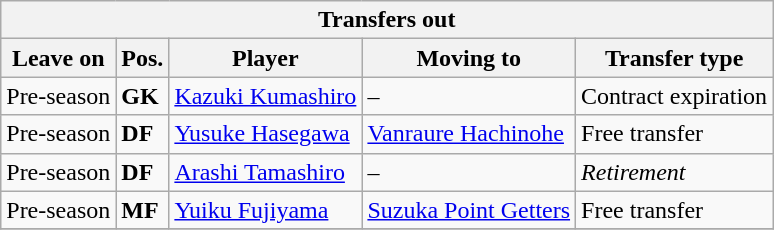<table class="wikitable sortable" style=“text-align:left;>
<tr>
<th colspan="5">Transfers out</th>
</tr>
<tr>
<th>Leave on</th>
<th>Pos.</th>
<th>Player</th>
<th>Moving to</th>
<th>Transfer type</th>
</tr>
<tr>
<td>Pre-season</td>
<td><strong>GK</strong></td>
<td> <a href='#'>Kazuki Kumashiro</a></td>
<td>–</td>
<td>Contract expiration</td>
</tr>
<tr>
<td>Pre-season</td>
<td><strong>DF</strong></td>
<td> <a href='#'>Yusuke Hasegawa</a></td>
<td> <a href='#'>Vanraure Hachinohe</a></td>
<td>Free transfer</td>
</tr>
<tr>
<td>Pre-season</td>
<td><strong>DF</strong></td>
<td> <a href='#'>Arashi Tamashiro</a></td>
<td>–</td>
<td><em>Retirement</em></td>
</tr>
<tr>
<td>Pre-season</td>
<td><strong>MF</strong></td>
<td> <a href='#'>Yuiku Fujiyama</a></td>
<td> <a href='#'>Suzuka Point Getters</a></td>
<td>Free transfer</td>
</tr>
<tr>
</tr>
</table>
